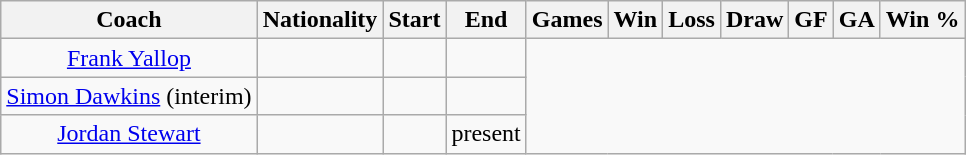<table class="wikitable" style="text-align:center; margin-left: lem;">
<tr>
<th>Coach</th>
<th>Nationality</th>
<th>Start</th>
<th>End</th>
<th>Games</th>
<th>Win</th>
<th>Loss</th>
<th>Draw</th>
<th>GF</th>
<th>GA</th>
<th>Win %</th>
</tr>
<tr>
<td><a href='#'>Frank Yallop</a></td>
<td></td>
<td></td>
<td><br></td>
</tr>
<tr>
<td><a href='#'>Simon Dawkins</a> (interim)</td>
<td></td>
<td></td>
<td><br></td>
</tr>
<tr>
<td><a href='#'>Jordan Stewart</a></td>
<td></td>
<td></td>
<td>present<br></td>
</tr>
</table>
